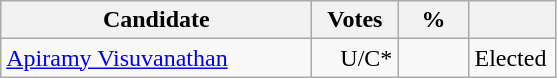<table class="wikitable" border="1" style="text-align:right;">
<tr>
<th align=left width="200">Candidate</th>
<th align=left width="50">Votes</th>
<th align=left width="40">%</th>
<th align=left width="50"></th>
</tr>
<tr>
<td align=left><a href='#'>Apiramy Visuvanathan</a></td>
<td>U/C*</td>
<td></td>
<td align=left>Elected</td>
</tr>
</table>
